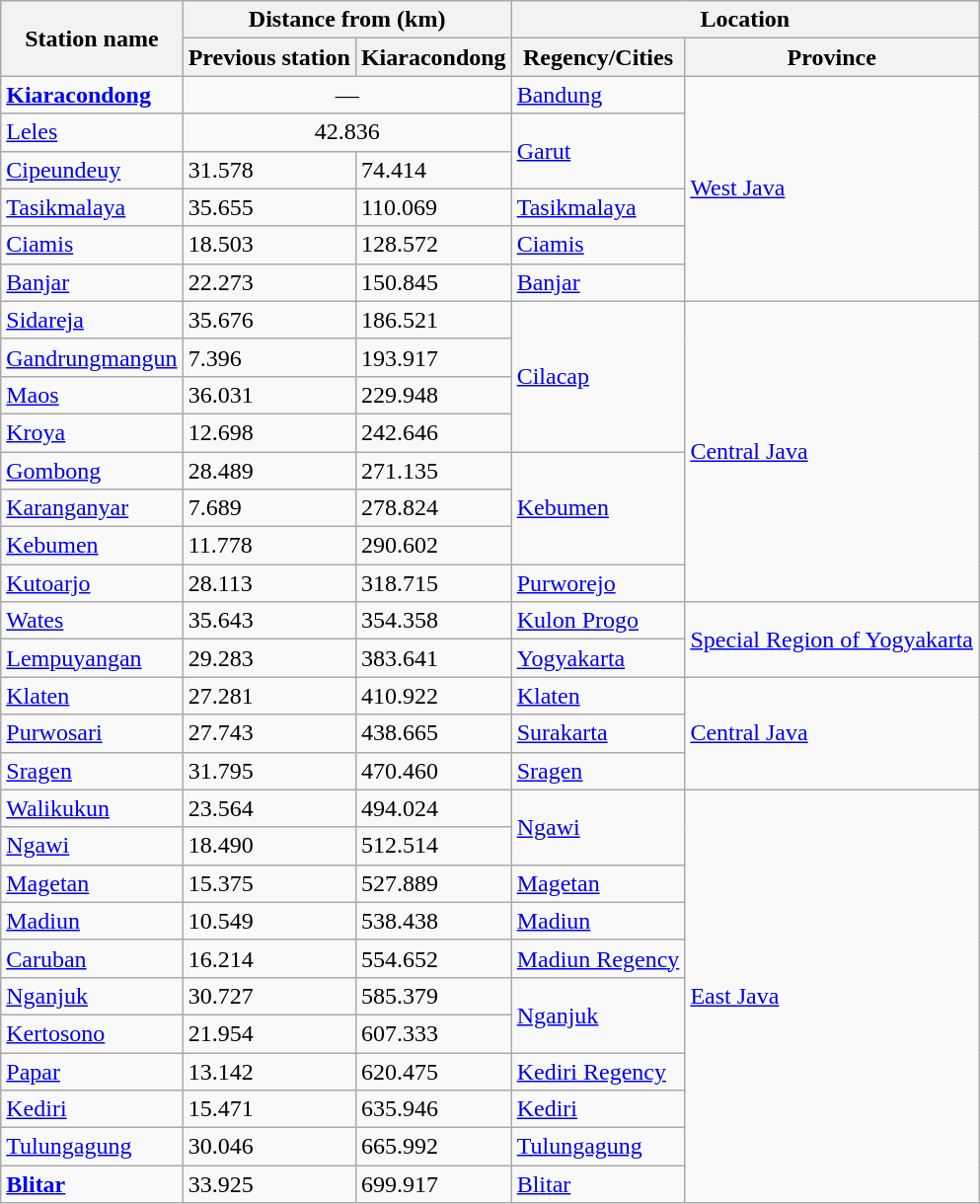<table class="wikitable" rules="all">
<tr>
<th rowspan="2">Station name</th>
<th colspan="2" style="width: 5em;">Distance from (km)</th>
<th colspan="2" style="width: 5em;">Location</th>
</tr>
<tr>
<th>Previous station</th>
<th>Kiaracondong</th>
<th>Regency/Cities</th>
<th>Province</th>
</tr>
<tr>
<td><strong><a href='#'>Kiaracondong</a></strong><small></small></td>
<td colspan="2" align="center">—</td>
<td><a href='#'>Bandung</a></td>
<td rowspan="6"><a href='#'>West Java</a></td>
</tr>
<tr>
<td><a href='#'>Leles</a></td>
<td colspan="2" align="center">42.836</td>
<td rowspan="2"><a href='#'>Garut</a></td>
</tr>
<tr>
<td><a href='#'>Cipeundeuy</a></td>
<td>31.578</td>
<td>74.414</td>
</tr>
<tr>
<td><a href='#'>Tasikmalaya</a></td>
<td>35.655</td>
<td>110.069</td>
<td><a href='#'>Tasikmalaya</a></td>
</tr>
<tr>
<td><a href='#'>Ciamis</a></td>
<td>18.503</td>
<td>128.572</td>
<td><a href='#'>Ciamis</a></td>
</tr>
<tr>
<td><a href='#'>Banjar</a></td>
<td>22.273</td>
<td>150.845</td>
<td><a href='#'>Banjar</a></td>
</tr>
<tr>
<td><a href='#'>Sidareja</a></td>
<td>35.676</td>
<td>186.521</td>
<td rowspan="4"><a href='#'>Cilacap</a></td>
<td rowspan="8"><a href='#'>Central Java</a></td>
</tr>
<tr>
<td><a href='#'>Gandrungmangun</a></td>
<td>7.396</td>
<td>193.917</td>
</tr>
<tr>
<td><a href='#'>Maos</a></td>
<td>36.031</td>
<td>229.948</td>
</tr>
<tr>
<td><a href='#'>Kroya</a></td>
<td>12.698</td>
<td>242.646</td>
</tr>
<tr>
<td><a href='#'>Gombong</a><small></small></td>
<td>28.489</td>
<td>271.135</td>
<td rowspan="3"><a href='#'>Kebumen</a></td>
</tr>
<tr>
<td><a href='#'>Karanganyar</a><small></small></td>
<td>7.689</td>
<td>278.824</td>
</tr>
<tr>
<td><a href='#'>Kebumen</a></td>
<td>11.778</td>
<td>290.602</td>
</tr>
<tr>
<td><a href='#'>Kutoarjo</a></td>
<td>28.113</td>
<td>318.715</td>
<td><a href='#'>Purworejo</a></td>
</tr>
<tr>
<td><a href='#'>Wates</a></td>
<td>35.643</td>
<td>354.358</td>
<td><a href='#'>Kulon Progo</a></td>
<td rowspan="2"><a href='#'>Special Region of Yogyakarta</a></td>
</tr>
<tr>
<td><a href='#'>Lempuyangan</a></td>
<td>29.283</td>
<td>383.641</td>
<td><a href='#'>Yogyakarta</a></td>
</tr>
<tr>
<td><a href='#'>Klaten</a></td>
<td>27.281</td>
<td>410.922</td>
<td><a href='#'>Klaten</a></td>
<td rowspan="3"><a href='#'>Central Java</a></td>
</tr>
<tr>
<td><a href='#'>Purwosari</a></td>
<td>27.743</td>
<td>438.665</td>
<td><a href='#'>Surakarta</a></td>
</tr>
<tr>
<td><a href='#'>Sragen</a></td>
<td>31.795</td>
<td>470.460</td>
<td><a href='#'>Sragen</a></td>
</tr>
<tr>
<td><a href='#'>Walikukun</a></td>
<td>23.564</td>
<td>494.024</td>
<td rowspan="2"><a href='#'>Ngawi</a></td>
<td rowspan="11"><a href='#'>East Java</a></td>
</tr>
<tr>
<td><a href='#'>Ngawi</a></td>
<td>18.490</td>
<td>512.514</td>
</tr>
<tr>
<td><a href='#'>Magetan</a></td>
<td>15.375</td>
<td>527.889</td>
<td><a href='#'>Magetan</a></td>
</tr>
<tr>
<td><a href='#'>Madiun</a></td>
<td>10.549</td>
<td>538.438</td>
<td><a href='#'>Madiun</a></td>
</tr>
<tr>
<td><a href='#'>Caruban</a></td>
<td>16.214</td>
<td>554.652</td>
<td><a href='#'>Madiun Regency</a></td>
</tr>
<tr>
<td><a href='#'>Nganjuk</a></td>
<td>30.727</td>
<td>585.379</td>
<td rowspan="2"><a href='#'>Nganjuk</a></td>
</tr>
<tr>
<td><a href='#'>Kertosono</a></td>
<td>21.954</td>
<td>607.333</td>
</tr>
<tr>
<td><a href='#'>Papar</a></td>
<td>13.142</td>
<td>620.475</td>
<td><a href='#'>Kediri Regency</a></td>
</tr>
<tr>
<td><a href='#'>Kediri</a></td>
<td>15.471</td>
<td>635.946</td>
<td><a href='#'>Kediri</a></td>
</tr>
<tr>
<td><a href='#'>Tulungagung</a></td>
<td>30.046</td>
<td>665.992</td>
<td><a href='#'>Tulungagung</a></td>
</tr>
<tr>
<td><strong><a href='#'>Blitar</a></strong><small></small></td>
<td>33.925</td>
<td>699.917</td>
<td><a href='#'>Blitar</a></td>
</tr>
</table>
